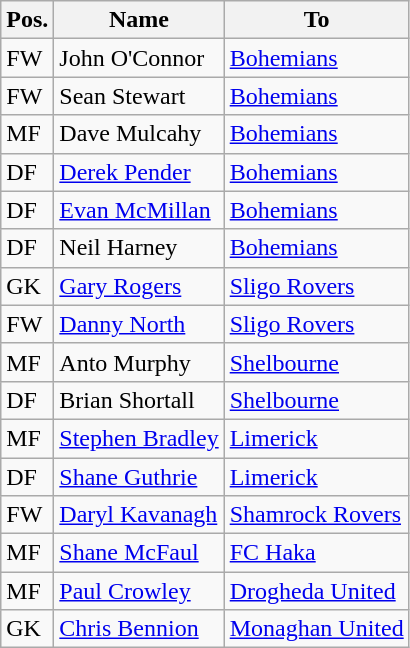<table class="wikitable">
<tr>
<th>Pos.</th>
<th>Name</th>
<th>To</th>
</tr>
<tr>
<td>FW</td>
<td> John O'Connor</td>
<td> <a href='#'>Bohemians</a></td>
</tr>
<tr>
<td>FW</td>
<td> Sean Stewart</td>
<td> <a href='#'>Bohemians</a></td>
</tr>
<tr>
<td>MF</td>
<td> Dave Mulcahy</td>
<td> <a href='#'>Bohemians</a></td>
</tr>
<tr>
<td>DF</td>
<td> <a href='#'>Derek Pender</a></td>
<td> <a href='#'>Bohemians</a></td>
</tr>
<tr>
<td>DF</td>
<td> <a href='#'>Evan McMillan</a></td>
<td> <a href='#'>Bohemians</a></td>
</tr>
<tr>
<td>DF</td>
<td> Neil Harney</td>
<td> <a href='#'>Bohemians</a></td>
</tr>
<tr>
<td>GK</td>
<td> <a href='#'>Gary Rogers</a></td>
<td> <a href='#'>Sligo Rovers</a></td>
</tr>
<tr>
<td>FW</td>
<td> <a href='#'>Danny North</a></td>
<td> <a href='#'>Sligo Rovers</a></td>
</tr>
<tr>
<td>MF</td>
<td> Anto Murphy</td>
<td> <a href='#'>Shelbourne</a></td>
</tr>
<tr>
<td>DF</td>
<td> Brian Shortall</td>
<td> <a href='#'>Shelbourne</a></td>
</tr>
<tr>
<td>MF</td>
<td> <a href='#'>Stephen Bradley</a></td>
<td> <a href='#'>Limerick</a></td>
</tr>
<tr>
<td>DF</td>
<td> <a href='#'>Shane Guthrie</a></td>
<td> <a href='#'>Limerick</a></td>
</tr>
<tr>
<td>FW</td>
<td> <a href='#'>Daryl Kavanagh</a></td>
<td> <a href='#'>Shamrock Rovers</a></td>
</tr>
<tr>
<td>MF</td>
<td> <a href='#'>Shane McFaul</a></td>
<td> <a href='#'>FC Haka</a></td>
</tr>
<tr>
<td>MF</td>
<td> <a href='#'>Paul Crowley</a></td>
<td> <a href='#'>Drogheda United</a></td>
</tr>
<tr>
<td>GK</td>
<td> <a href='#'>Chris Bennion</a></td>
<td> <a href='#'>Monaghan United</a></td>
</tr>
</table>
